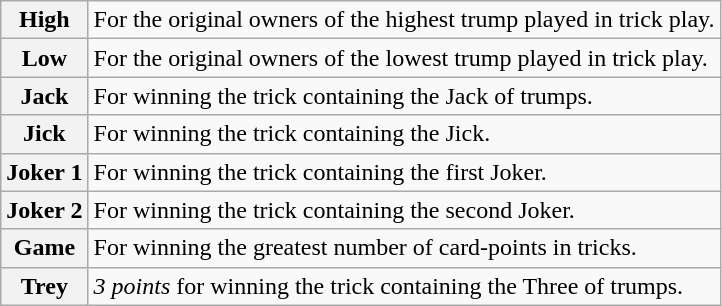<table class="wikitable">
<tr>
<th>High</th>
<td>For the original owners of the highest trump played in trick play.</td>
</tr>
<tr>
<th>Low</th>
<td>For the original owners of the lowest trump played in trick play.</td>
</tr>
<tr>
<th>Jack</th>
<td>For winning the trick containing the Jack of trumps.</td>
</tr>
<tr>
<th>Jick</th>
<td>For winning the trick containing the Jick.</td>
</tr>
<tr>
<th>Joker 1</th>
<td>For winning the trick containing the first Joker.</td>
</tr>
<tr>
<th>Joker 2</th>
<td>For winning the trick containing the second Joker.</td>
</tr>
<tr>
<th>Game</th>
<td>For winning the greatest number of card-points in tricks.</td>
</tr>
<tr>
<th>Trey</th>
<td><em>3 points</em> for winning the trick containing the Three of trumps.</td>
</tr>
</table>
